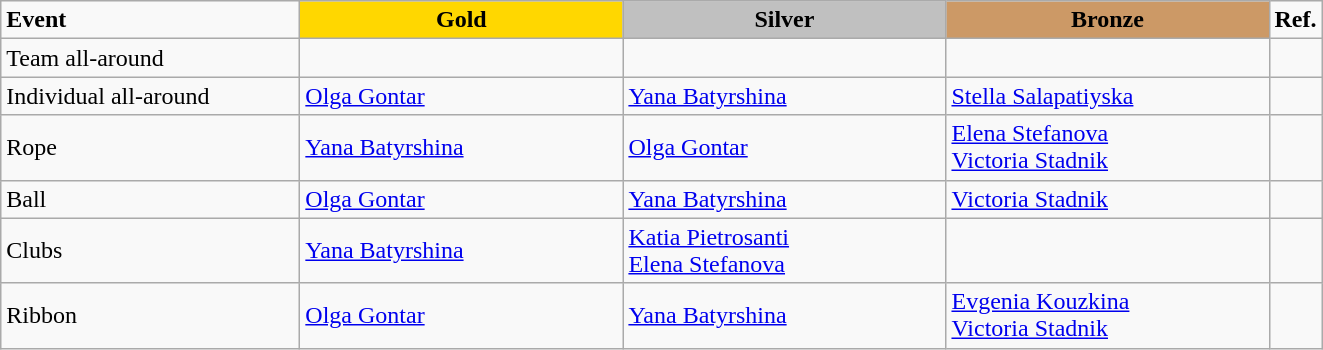<table class="wikitable">
<tr>
<td style="width:12em;"><strong>Event</strong></td>
<td style="text-align:center; background:gold; width:13em;"><strong>Gold</strong></td>
<td style="text-align:center; background:silver; width:13em;"><strong>Silver</strong></td>
<td style="text-align:center; background:#c96; width:13em;"><strong>Bronze</strong></td>
<td style="width:1em;"><strong>Ref.</strong></td>
</tr>
<tr>
<td>Team all-around</td>
<td><br></td>
<td><br></td>
<td><br></td>
<td></td>
</tr>
<tr>
<td>Individual all-around</td>
<td> <a href='#'>Olga Gontar</a></td>
<td> <a href='#'>Yana Batyrshina</a></td>
<td> <a href='#'>Stella Salapatiyska</a></td>
<td></td>
</tr>
<tr>
<td>Rope</td>
<td> <a href='#'>Yana Batyrshina</a></td>
<td> <a href='#'>Olga Gontar</a></td>
<td> <a href='#'>Elena Stefanova</a><br> <a href='#'>Victoria Stadnik</a></td>
<td></td>
</tr>
<tr>
<td>Ball</td>
<td> <a href='#'>Olga Gontar</a></td>
<td> <a href='#'>Yana Batyrshina</a></td>
<td> <a href='#'>Victoria Stadnik</a></td>
<td></td>
</tr>
<tr>
<td>Clubs</td>
<td> <a href='#'>Yana Batyrshina</a></td>
<td> <a href='#'>Katia Pietrosanti</a><br> <a href='#'>Elena Stefanova</a></td>
<td></td>
<td></td>
</tr>
<tr>
<td>Ribbon</td>
<td> <a href='#'>Olga Gontar</a></td>
<td> <a href='#'>Yana Batyrshina</a></td>
<td> <a href='#'>Evgenia Kouzkina</a><br> <a href='#'>Victoria Stadnik</a></td>
<td></td>
</tr>
</table>
